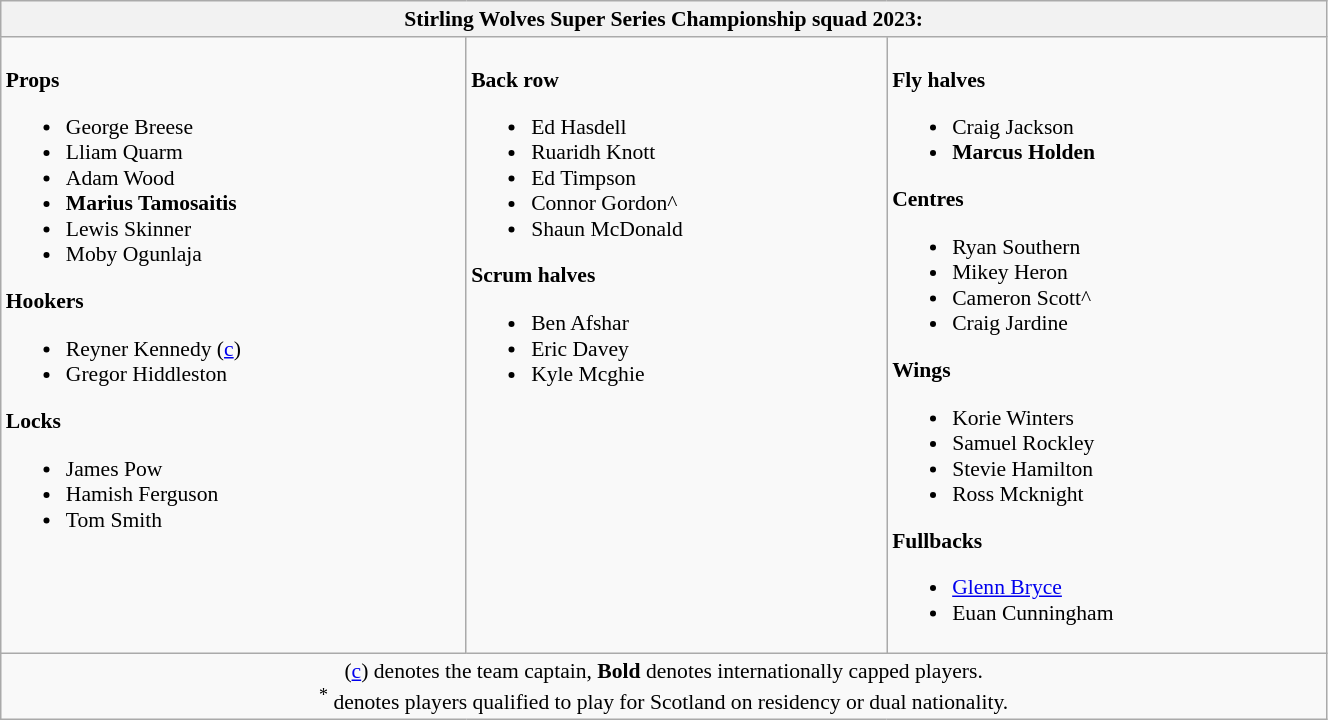<table class="wikitable" style="text-align:left; font-size:90%; width:70%">
<tr>
<th colspan="100%">Stirling Wolves Super Series Championship squad 2023:</th>
</tr>
<tr valign="top">
<td><br><strong>Props</strong><ul><li> George Breese</li><li> Lliam Quarm</li><li> Adam Wood</li><li> <strong>Marius Tamosaitis</strong></li><li> Lewis Skinner</li><li> Moby Ogunlaja</li></ul><strong>Hookers</strong><ul><li> Reyner Kennedy (<a href='#'>c</a>)</li><li> Gregor Hiddleston</li></ul><strong>Locks</strong><ul><li> James Pow</li><li> Hamish Ferguson</li><li> Tom Smith</li></ul></td>
<td><br><strong>Back row</strong><ul><li> Ed Hasdell</li><li> Ruaridh Knott</li><li> Ed Timpson</li><li> Connor Gordon^</li><li> Shaun McDonald</li></ul><strong>Scrum halves</strong><ul><li> Ben Afshar</li><li> Eric Davey</li><li> Kyle Mcghie</li></ul></td>
<td><br><strong>Fly halves</strong><ul><li> Craig Jackson</li><li> <strong>Marcus Holden</strong></li></ul><strong>Centres</strong><ul><li> Ryan Southern</li><li> Mikey Heron</li><li> Cameron Scott^</li><li> Craig Jardine</li></ul><strong>Wings</strong><ul><li> Korie Winters</li><li> Samuel Rockley</li><li> Stevie Hamilton</li><li> Ross Mcknight</li></ul><strong>Fullbacks</strong><ul><li> <a href='#'>Glenn Bryce</a></li><li> Euan Cunningham</li></ul></td>
</tr>
<tr>
<td colspan="100%" style="text-align:center;">(<a href='#'>c</a>) denotes the team captain, <strong>Bold</strong> denotes internationally capped players. <br> <sup>*</sup> denotes players qualified to play for Scotland on residency or dual nationality.</td>
</tr>
</table>
